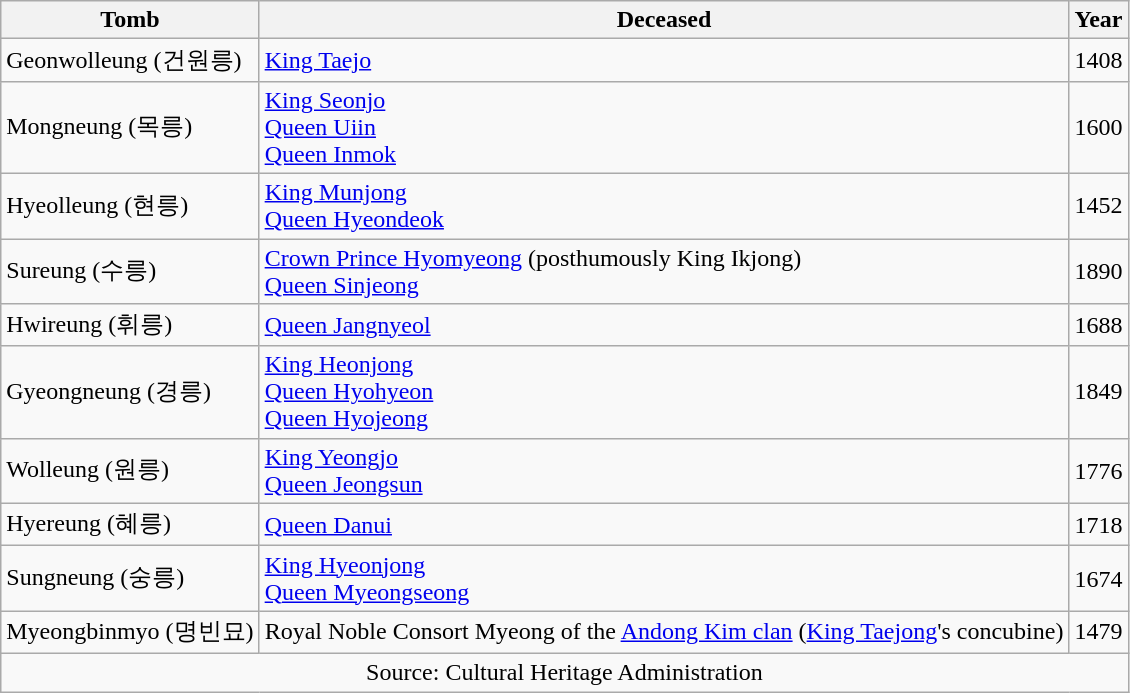<table class="wikitable">
<tr>
<th>Tomb</th>
<th>Deceased</th>
<th>Year</th>
</tr>
<tr>
<td>Geonwolleung (건원릉)</td>
<td><a href='#'>King Taejo</a></td>
<td>1408</td>
</tr>
<tr>
<td>Mongneung (목릉)</td>
<td><a href='#'>King Seonjo</a><br><a href='#'>Queen Uiin</a><br><a href='#'>Queen Inmok</a></td>
<td>1600</td>
</tr>
<tr>
<td>Hyeolleung (현릉)</td>
<td><a href='#'>King Munjong</a>  <br><a href='#'>Queen Hyeondeok</a></td>
<td>1452</td>
</tr>
<tr>
<td>Sureung (수릉)</td>
<td><a href='#'>Crown Prince Hyomyeong</a> (posthumously King Ikjong)<br><a href='#'>Queen Sinjeong</a></td>
<td>1890</td>
</tr>
<tr>
<td>Hwireung (휘릉)</td>
<td><a href='#'>Queen Jangnyeol</a></td>
<td>1688</td>
</tr>
<tr>
<td>Gyeongneung (경릉)</td>
<td><a href='#'>King Heonjong</a><br><a href='#'>Queen Hyohyeon</a> <br><a href='#'>Queen Hyojeong</a></td>
<td>1849</td>
</tr>
<tr>
<td>Wolleung (원릉)</td>
<td><a href='#'>King Yeongjo</a><br><a href='#'>Queen Jeongsun</a></td>
<td>1776</td>
</tr>
<tr>
<td>Hyereung (혜릉)</td>
<td><a href='#'>Queen Danui</a></td>
<td>1718</td>
</tr>
<tr>
<td>Sungneung (숭릉)</td>
<td><a href='#'>King Hyeonjong</a><br><a href='#'>Queen Myeongseong</a></td>
<td>1674</td>
</tr>
<tr>
<td>Myeongbinmyo (명빈묘)</td>
<td>Royal Noble Consort Myeong of the <a href='#'>Andong Kim clan</a> (<a href='#'>King Taejong</a>'s concubine)</td>
<td>1479</td>
</tr>
<tr>
<td align="center" colspan="4">Source: Cultural Heritage Administration</td>
</tr>
</table>
